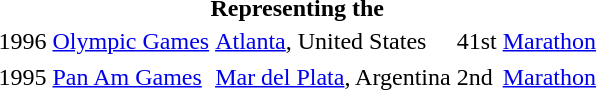<table>
<tr>
<th colspan="5">Representing the </th>
</tr>
<tr>
<td>1996</td>
<td><a href='#'>Olympic Games</a></td>
<td><a href='#'>Atlanta</a>, United States</td>
<td>41st</td>
<td><a href='#'>Marathon</a></td>
</tr>
<tr>
</tr>
<tr>
<td>1995</td>
<td><a href='#'>Pan Am Games</a></td>
<td><a href='#'>Mar del Plata</a>, Argentina</td>
<td>2nd</td>
<td><a href='#'>Marathon</a></td>
</tr>
</table>
